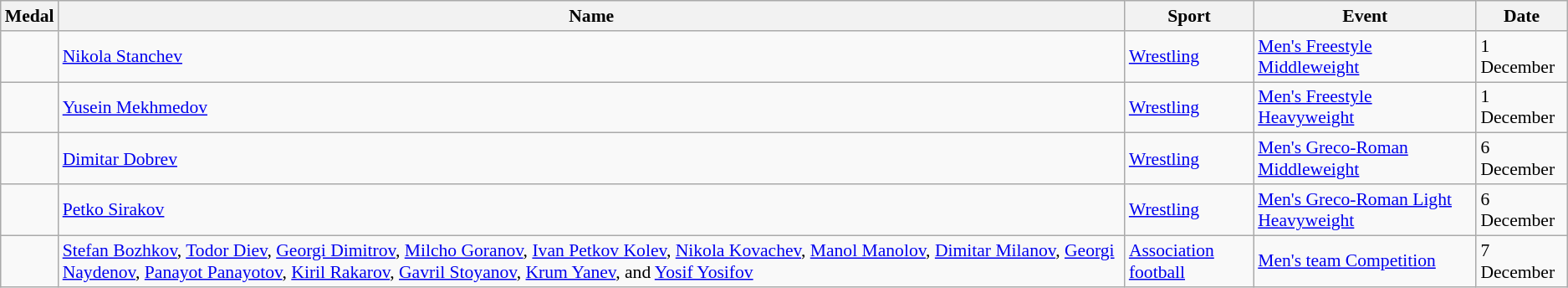<table class="wikitable sortable" style="font-size:90%">
<tr>
<th>Medal</th>
<th>Name</th>
<th>Sport</th>
<th>Event</th>
<th>Date</th>
</tr>
<tr>
<td></td>
<td><a href='#'>Nikola Stanchev</a></td>
<td><a href='#'>Wrestling</a></td>
<td><a href='#'>Men's Freestyle Middleweight</a></td>
<td>1 December</td>
</tr>
<tr>
<td></td>
<td><a href='#'>Yusein Mekhmedov</a></td>
<td><a href='#'>Wrestling</a></td>
<td><a href='#'>Men's Freestyle Heavyweight</a></td>
<td>1 December</td>
</tr>
<tr>
<td></td>
<td><a href='#'>Dimitar Dobrev</a></td>
<td><a href='#'>Wrestling</a></td>
<td><a href='#'>Men's Greco-Roman Middleweight</a></td>
<td>6 December</td>
</tr>
<tr>
<td></td>
<td><a href='#'>Petko Sirakov</a></td>
<td><a href='#'>Wrestling</a></td>
<td><a href='#'>Men's Greco-Roman Light Heavyweight</a></td>
<td>6 December</td>
</tr>
<tr>
<td></td>
<td><a href='#'>Stefan Bozhkov</a>, <a href='#'>Todor Diev</a>, <a href='#'>Georgi Dimitrov</a>, <a href='#'>Milcho Goranov</a>, <a href='#'>Ivan Petkov Kolev</a>, <a href='#'>Nikola Kovachev</a>, <a href='#'>Manol Manolov</a>, <a href='#'>Dimitar Milanov</a>, <a href='#'>Georgi Naydenov</a>, <a href='#'>Panayot Panayotov</a>, <a href='#'>Kiril Rakarov</a>, <a href='#'>Gavril Stoyanov</a>, <a href='#'>Krum Yanev</a>, and <a href='#'>Yosif Yosifov</a></td>
<td><a href='#'>Association football</a></td>
<td><a href='#'>Men's team Competition</a></td>
<td>7 December</td>
</tr>
</table>
